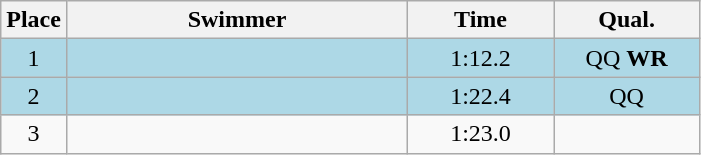<table class=wikitable style="text-align:center">
<tr>
<th>Place</th>
<th width=220>Swimmer</th>
<th width=90>Time</th>
<th width=90>Qual.</th>
</tr>
<tr bgcolor=lightblue>
<td>1</td>
<td align=left></td>
<td>1:12.2</td>
<td>QQ <strong>WR</strong></td>
</tr>
<tr bgcolor=lightblue>
<td>2</td>
<td align=left></td>
<td>1:22.4</td>
<td>QQ</td>
</tr>
<tr>
<td>3</td>
<td align=left></td>
<td>1:23.0</td>
<td></td>
</tr>
</table>
